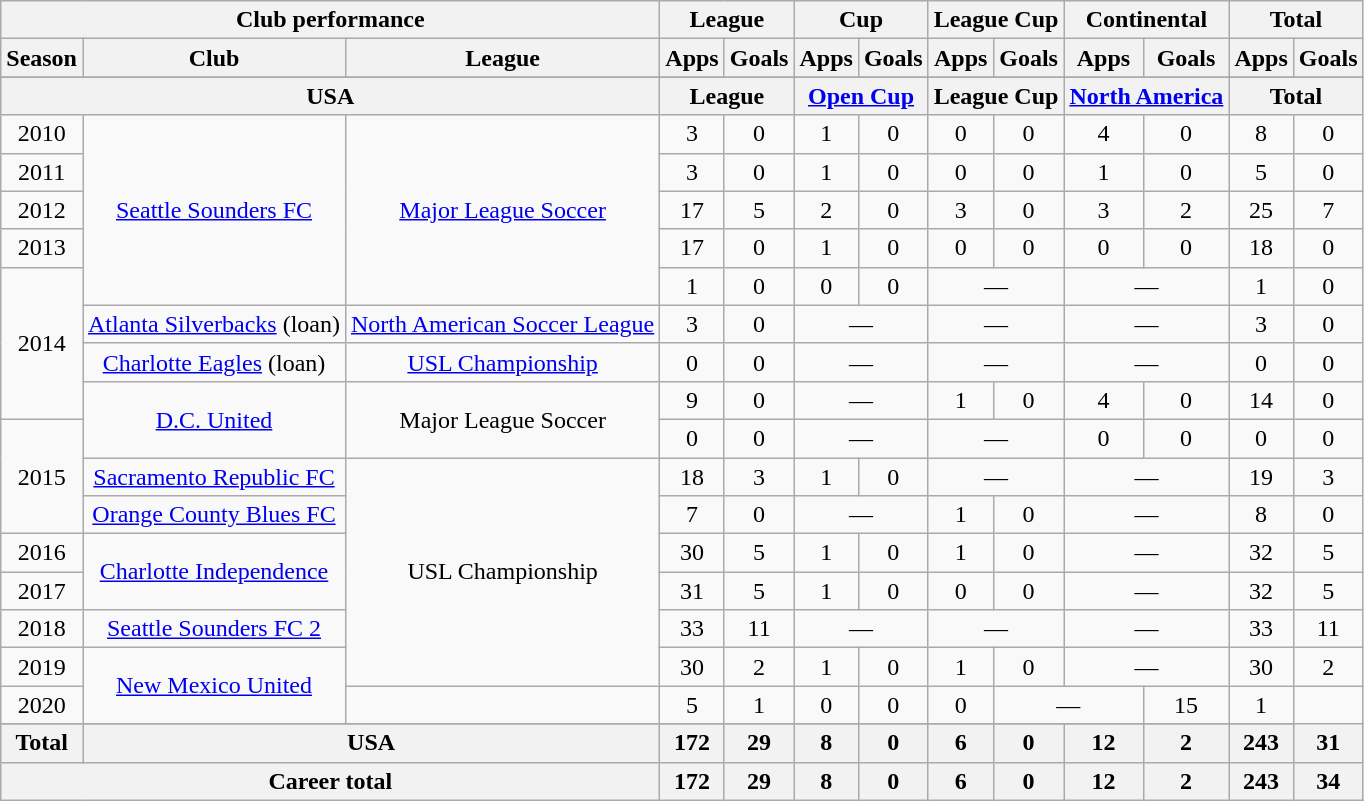<table class="wikitable" style="text-align:center">
<tr>
<th colspan=3>Club performance</th>
<th colspan=2>League</th>
<th colspan=2>Cup</th>
<th colspan=2>League Cup</th>
<th colspan=2>Continental</th>
<th colspan=2>Total</th>
</tr>
<tr>
<th>Season</th>
<th>Club</th>
<th>League</th>
<th>Apps</th>
<th>Goals</th>
<th>Apps</th>
<th>Goals</th>
<th>Apps</th>
<th>Goals</th>
<th>Apps</th>
<th>Goals</th>
<th>Apps</th>
<th>Goals</th>
</tr>
<tr>
</tr>
<tr>
<th colspan=3>USA</th>
<th colspan=2>League</th>
<th colspan=2><a href='#'>Open Cup</a></th>
<th colspan=2>League Cup</th>
<th colspan=2><a href='#'>North America</a></th>
<th colspan=2>Total</th>
</tr>
<tr>
<td>2010</td>
<td rowspan="5"><a href='#'>Seattle Sounders FC</a></td>
<td rowspan="5"><a href='#'>Major League Soccer</a></td>
<td>3</td>
<td>0</td>
<td>1</td>
<td>0</td>
<td>0</td>
<td>0</td>
<td>4</td>
<td>0</td>
<td>8</td>
<td>0</td>
</tr>
<tr>
<td>2011</td>
<td>3</td>
<td>0</td>
<td>1</td>
<td>0</td>
<td>0</td>
<td>0</td>
<td>1</td>
<td>0</td>
<td>5</td>
<td>0</td>
</tr>
<tr>
<td>2012</td>
<td>17</td>
<td>5</td>
<td>2</td>
<td>0</td>
<td>3</td>
<td>0</td>
<td>3</td>
<td>2</td>
<td>25</td>
<td>7</td>
</tr>
<tr>
<td>2013</td>
<td>17</td>
<td>0</td>
<td>1</td>
<td>0</td>
<td>0</td>
<td>0</td>
<td>0</td>
<td>0</td>
<td>18</td>
<td>0</td>
</tr>
<tr>
<td rowspan="4">2014</td>
<td>1</td>
<td>0</td>
<td>0</td>
<td>0</td>
<td colspan="2">—</td>
<td colspan="2">—</td>
<td>1</td>
<td>0</td>
</tr>
<tr>
<td><a href='#'>Atlanta Silverbacks</a> (loan)</td>
<td><a href='#'>North American Soccer League</a></td>
<td>3</td>
<td>0</td>
<td colspan="2">—</td>
<td colspan="2">—</td>
<td colspan="2">—</td>
<td>3</td>
<td>0</td>
</tr>
<tr>
<td><a href='#'>Charlotte Eagles</a> (loan)</td>
<td><a href='#'>USL Championship</a></td>
<td>0</td>
<td>0</td>
<td colspan="2">—</td>
<td colspan="2">—</td>
<td colspan="2">—</td>
<td>0</td>
<td>0</td>
</tr>
<tr>
<td rowspan="2"><a href='#'>D.C. United</a></td>
<td rowspan="2">Major League Soccer</td>
<td>9</td>
<td>0</td>
<td colspan="2">—</td>
<td>1</td>
<td>0</td>
<td>4</td>
<td>0</td>
<td>14</td>
<td>0</td>
</tr>
<tr>
<td rowspan="3">2015</td>
<td>0</td>
<td>0</td>
<td colspan="2">—</td>
<td colspan="2">—</td>
<td>0</td>
<td>0</td>
<td>0</td>
<td>0</td>
</tr>
<tr>
<td><a href='#'>Sacramento Republic FC</a></td>
<td rowspan="6">USL Championship</td>
<td>18</td>
<td>3</td>
<td>1</td>
<td>0</td>
<td colspan="2">—</td>
<td colspan="2">—</td>
<td>19</td>
<td>3</td>
</tr>
<tr>
<td><a href='#'>Orange County Blues FC</a></td>
<td>7</td>
<td>0</td>
<td colspan="2">—</td>
<td>1</td>
<td>0</td>
<td colspan="2">—</td>
<td>8</td>
<td>0</td>
</tr>
<tr>
<td>2016</td>
<td rowspan="2"><a href='#'>Charlotte Independence</a></td>
<td>30</td>
<td>5</td>
<td>1</td>
<td>0</td>
<td>1</td>
<td>0</td>
<td colspan="2">—</td>
<td>32</td>
<td>5</td>
</tr>
<tr>
<td>2017</td>
<td>31</td>
<td>5</td>
<td>1</td>
<td>0</td>
<td>0</td>
<td>0</td>
<td colspan="2">—</td>
<td>32</td>
<td>5</td>
</tr>
<tr>
<td>2018</td>
<td><a href='#'>Seattle Sounders FC 2</a></td>
<td>33</td>
<td>11</td>
<td colspan="2">—</td>
<td colspan="2">—</td>
<td colspan="2">—</td>
<td>33</td>
<td>11</td>
</tr>
<tr>
<td>2019</td>
<td rowspan="2"><a href='#'>New Mexico United</a></td>
<td>30</td>
<td>2</td>
<td>1</td>
<td>0</td>
<td>1</td>
<td>0</td>
<td colspan="2">—</td>
<td>30</td>
<td>2</td>
</tr>
<tr>
<td>2020</td>
<td></td>
<td>5</td>
<td>1</td>
<td>0</td>
<td>0</td>
<td>0</td>
<td colspan="2">—</td>
<td>15</td>
<td>1</td>
</tr>
<tr>
</tr>
<tr>
<th rowspan=1>Total</th>
<th colspan=2>USA</th>
<th>172</th>
<th>29</th>
<th>8</th>
<th>0</th>
<th>6</th>
<th>0</th>
<th>12</th>
<th>2</th>
<th>243</th>
<th>31</th>
</tr>
<tr>
<th colspan=3>Career total</th>
<th>172</th>
<th>29</th>
<th>8</th>
<th>0</th>
<th>6</th>
<th>0</th>
<th>12</th>
<th>2</th>
<th>243</th>
<th>34</th>
</tr>
</table>
